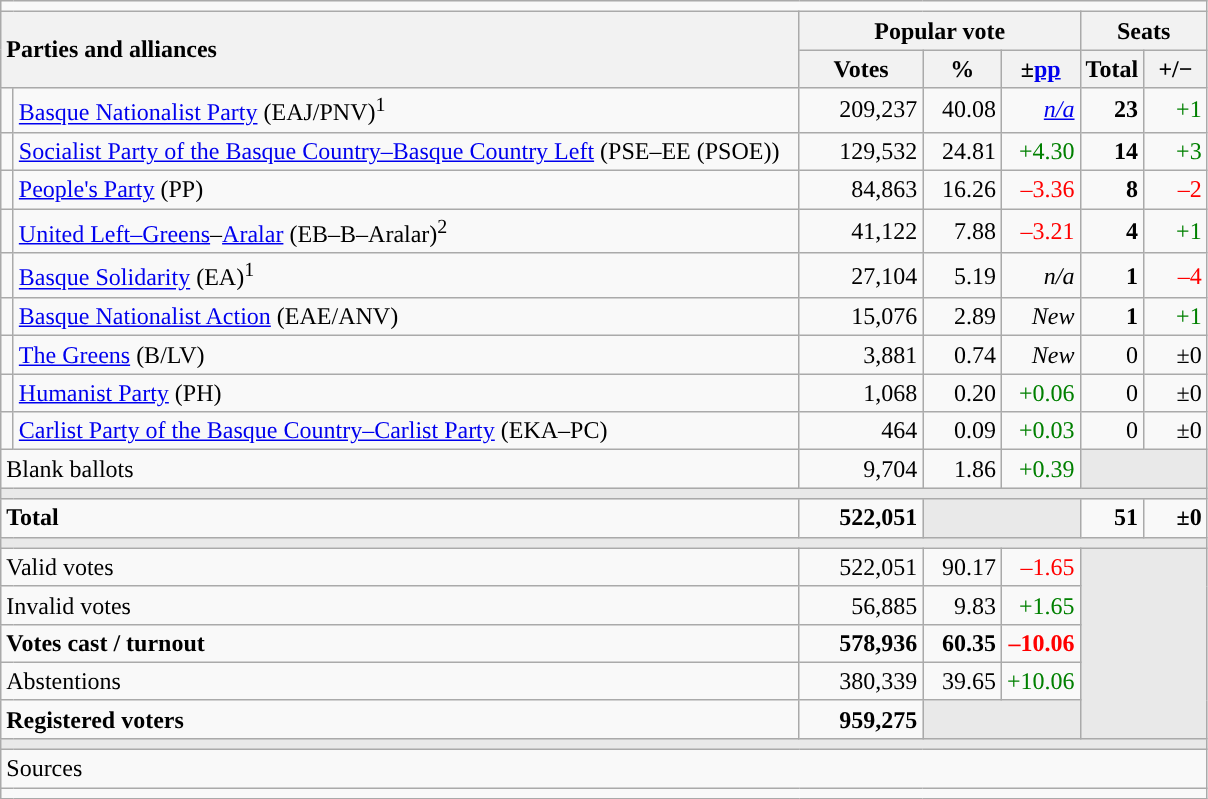<table class="wikitable" style="text-align:right;">
<tr>
<td colspan="7"></td>
</tr>
<tr>
<th style="text-align:left;" rowspan="2" colspan="2" width="525">Parties and alliances</th>
<th colspan="3">Popular vote</th>
<th colspan="2">Seats</th>
</tr>
<tr>
<th width="75">Votes</th>
<th width="45">%</th>
<th width="45">±<a href='#'>pp</a></th>
<th width="35">Total</th>
<th width="35">+/−</th>
</tr>
<tr>
<td width="1" style="color:inherit;background:"></td>
<td align="left"><a href='#'>Basque Nationalist Party</a> (EAJ/PNV)<sup>1</sup></td>
<td>209,237</td>
<td>40.08</td>
<td><em><a href='#'>n/a</a></em></td>
<td><strong>23</strong></td>
<td style="color:green;">+1</td>
</tr>
<tr>
<td style="color:inherit;background:"></td>
<td align="left"><a href='#'>Socialist Party of the Basque Country–Basque Country Left</a> (PSE–EE (PSOE))</td>
<td>129,532</td>
<td>24.81</td>
<td style="color:green;">+4.30</td>
<td><strong>14</strong></td>
<td style="color:green;">+3</td>
</tr>
<tr>
<td style="color:inherit;background:"></td>
<td align="left"><a href='#'>People's Party</a> (PP)</td>
<td>84,863</td>
<td>16.26</td>
<td style="color:red;">–3.36</td>
<td><strong>8</strong></td>
<td style="color:red;">–2</td>
</tr>
<tr>
<td style="color:inherit;background:"></td>
<td align="left"><a href='#'>United Left–Greens</a>–<a href='#'>Aralar</a> (EB–B–Aralar)<sup>2</sup></td>
<td>41,122</td>
<td>7.88</td>
<td style="color:red;">–3.21</td>
<td><strong>4</strong></td>
<td style="color:green;">+1</td>
</tr>
<tr>
<td style="color:inherit;background:"></td>
<td align="left"><a href='#'>Basque Solidarity</a> (EA)<sup>1</sup></td>
<td>27,104</td>
<td>5.19</td>
<td><em>n/a</em></td>
<td><strong>1</strong></td>
<td style="color:red;">–4</td>
</tr>
<tr>
<td style="color:inherit;background:"></td>
<td align="left"><a href='#'>Basque Nationalist Action</a> (EAE/ANV)</td>
<td>15,076</td>
<td>2.89</td>
<td><em>New</em></td>
<td><strong>1</strong></td>
<td style="color:green;">+1</td>
</tr>
<tr>
<td style="color:inherit;background:"></td>
<td align="left"><a href='#'>The Greens</a> (B/LV)</td>
<td>3,881</td>
<td>0.74</td>
<td><em>New</em></td>
<td>0</td>
<td>±0</td>
</tr>
<tr>
<td style="color:inherit;background:"></td>
<td align="left"><a href='#'>Humanist Party</a> (PH)</td>
<td>1,068</td>
<td>0.20</td>
<td style="color:green;">+0.06</td>
<td>0</td>
<td>±0</td>
</tr>
<tr>
<td style="color:inherit;background:"></td>
<td align="left"><a href='#'>Carlist Party of the Basque Country–Carlist Party</a> (EKA–PC)</td>
<td>464</td>
<td>0.09</td>
<td style="color:green;">+0.03</td>
<td>0</td>
<td>±0</td>
</tr>
<tr>
<td align="left" colspan="2">Blank ballots</td>
<td>9,704</td>
<td>1.86</td>
<td style="color:green;">+0.39</td>
<td bgcolor="#E9E9E9" colspan="2"></td>
</tr>
<tr>
<td colspan="7" bgcolor="#E9E9E9"></td>
</tr>
<tr style="font-weight:bold;">
<td align="left" colspan="2">Total</td>
<td>522,051</td>
<td bgcolor="#E9E9E9" colspan="2"></td>
<td>51</td>
<td>±0</td>
</tr>
<tr>
<td colspan="7" bgcolor="#E9E9E9"></td>
</tr>
<tr>
<td align="left" colspan="2">Valid votes</td>
<td>522,051</td>
<td>90.17</td>
<td style="color:red;">–1.65</td>
<td bgcolor="#E9E9E9" colspan="2" rowspan="5"></td>
</tr>
<tr>
<td align="left" colspan="2">Invalid votes</td>
<td>56,885</td>
<td>9.83</td>
<td style="color:green;">+1.65</td>
</tr>
<tr style="font-weight:bold;">
<td align="left" colspan="2">Votes cast / turnout</td>
<td>578,936</td>
<td>60.35</td>
<td style="color:red;">–10.06</td>
</tr>
<tr>
<td align="left" colspan="2">Abstentions</td>
<td>380,339</td>
<td>39.65</td>
<td style="color:green;">+10.06</td>
</tr>
<tr style="font-weight:bold;">
<td align="left" colspan="2">Registered voters</td>
<td>959,275</td>
<td bgcolor="#E9E9E9" colspan="2"></td>
</tr>
<tr>
<td colspan="7" bgcolor="#E9E9E9"></td>
</tr>
<tr>
<td align="left" colspan="7">Sources</td>
</tr>
<tr>
<td colspan="7" style="text-align:left; max-width:790px;"></td>
</tr>
</table>
